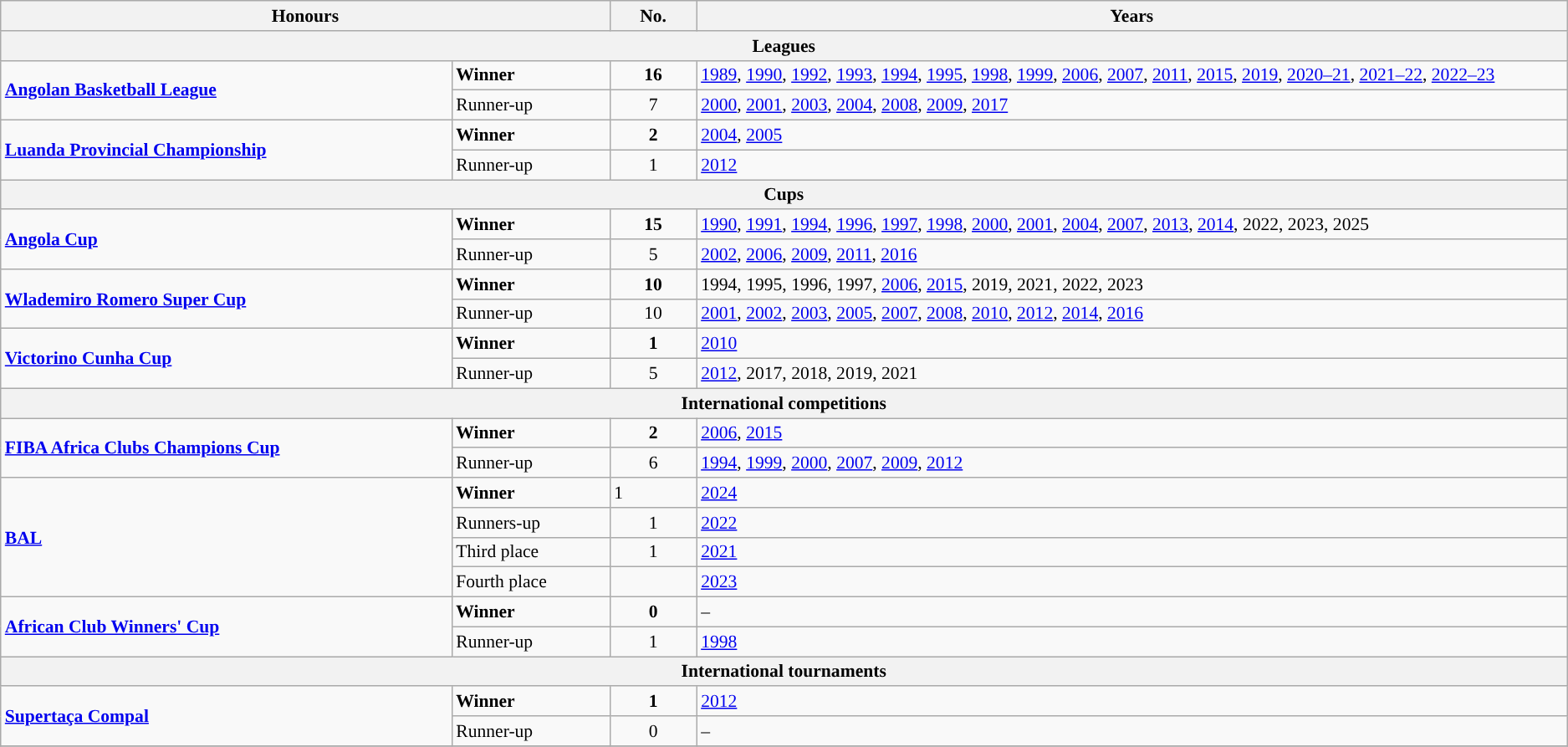<table class="wikitable" style="font-size: 90%;">
<tr>
<th width=35% colspan=2>Honours</th>
<th width=5%>No.</th>
<th width=50%>Years</th>
</tr>
<tr>
<th colspan="6">Leagues</th>
</tr>
<tr>
<td rowspan=2><strong><a href='#'>Angolan Basketball League</a></strong></td>
<td><strong>Winner</strong></td>
<td align=center><strong>16</strong></td>
<td><a href='#'>1989</a>, <a href='#'>1990</a>, <a href='#'>1992</a>, <a href='#'>1993</a>, <a href='#'>1994</a>, <a href='#'>1995</a>, <a href='#'>1998</a>, <a href='#'>1999</a>, <a href='#'>2006</a>, <a href='#'>2007</a>, <a href='#'>2011</a>, <a href='#'>2015</a>, <a href='#'>2019</a>, <a href='#'>2020–21</a>, <a href='#'>2021–22</a>, <a href='#'>2022–23</a></td>
</tr>
<tr>
<td>Runner-up</td>
<td align=center>7</td>
<td><a href='#'>2000</a>, <a href='#'>2001</a>, <a href='#'>2003</a>, <a href='#'>2004</a>, <a href='#'>2008</a>, <a href='#'>2009</a>, <a href='#'>2017</a></td>
</tr>
<tr>
<td rowspan=2><strong><a href='#'>Luanda Provincial Championship</a></strong></td>
<td><strong>Winner</strong></td>
<td align=center><strong>2</strong></td>
<td><a href='#'>2004</a>, <a href='#'>2005</a></td>
</tr>
<tr>
<td>Runner-up</td>
<td align=center>1</td>
<td><a href='#'>2012</a></td>
</tr>
<tr>
<th colspan="6">Cups</th>
</tr>
<tr>
<td rowspan=2><strong><a href='#'>Angola Cup</a></strong></td>
<td><strong>Winner</strong></td>
<td align=center><strong>15</strong></td>
<td><a href='#'>1990</a>, <a href='#'>1991</a>, <a href='#'>1994</a>, <a href='#'>1996</a>, <a href='#'>1997</a>, <a href='#'>1998</a>, <a href='#'>2000</a>, <a href='#'>2001</a>, <a href='#'>2004</a>, <a href='#'>2007</a>, <a href='#'>2013</a>, <a href='#'>2014</a>, 2022, 2023, 2025</td>
</tr>
<tr>
<td>Runner-up</td>
<td align=center>5</td>
<td><a href='#'>2002</a>, <a href='#'>2006</a>, <a href='#'>2009</a>, <a href='#'>2011</a>, <a href='#'>2016</a></td>
</tr>
<tr>
<td rowspan=2><strong><a href='#'>Wlademiro Romero Super Cup</a></strong></td>
<td><strong>Winner</strong></td>
<td align=center><strong>10</strong></td>
<td>1994, 1995, 1996, 1997, <a href='#'>2006</a>, <a href='#'>2015</a>, 2019, 2021, 2022, 2023</td>
</tr>
<tr>
<td>Runner-up</td>
<td align=center>10</td>
<td><a href='#'>2001</a>, <a href='#'>2002</a>, <a href='#'>2003</a>, <a href='#'>2005</a>, <a href='#'>2007</a>, <a href='#'>2008</a>, <a href='#'>2010</a>, <a href='#'>2012</a>, <a href='#'>2014</a>, <a href='#'>2016</a></td>
</tr>
<tr>
<td rowspan=2><strong><a href='#'>Victorino Cunha Cup</a></strong></td>
<td><strong>Winner</strong></td>
<td align=center><strong>1</strong></td>
<td><a href='#'>2010</a></td>
</tr>
<tr>
<td>Runner-up</td>
<td align=center>5</td>
<td><a href='#'>2012</a>, 2017, 2018, 2019, 2021</td>
</tr>
<tr>
<th colspan="6">International competitions</th>
</tr>
<tr>
<td rowspan=2><strong><a href='#'>FIBA Africa Clubs Champions Cup</a></strong></td>
<td><strong>Winner</strong></td>
<td align=center><strong>2</strong></td>
<td><a href='#'>2006</a>, <a href='#'>2015</a></td>
</tr>
<tr>
<td>Runner-up</td>
<td align=center>6</td>
<td><a href='#'>1994</a>, <a href='#'>1999</a>, <a href='#'>2000</a>, <a href='#'>2007</a>, <a href='#'>2009</a>, <a href='#'>2012</a></td>
</tr>
<tr>
<td rowspan="4"><strong><a href='#'>BAL</a></strong></td>
<td><strong>Winner</strong></td>
<td>1</td>
<td><a href='#'>2024</a></td>
</tr>
<tr>
<td>Runners-up</td>
<td align="center">1</td>
<td><a href='#'>2022</a></td>
</tr>
<tr>
<td>Third place</td>
<td align=center>1</td>
<td><a href='#'>2021</a></td>
</tr>
<tr>
<td>Fourth place</td>
<td></td>
<td><a href='#'>2023</a></td>
</tr>
<tr>
<td rowspan=2><strong><a href='#'>African Club Winners' Cup</a></strong></td>
<td><strong>Winner</strong></td>
<td align=center><strong>0</strong></td>
<td>–</td>
</tr>
<tr>
<td>Runner-up</td>
<td align=center>1</td>
<td><a href='#'>1998</a></td>
</tr>
<tr>
<th colspan="6">International tournaments</th>
</tr>
<tr>
<td rowspan=2><strong><a href='#'>Supertaça Compal</a></strong></td>
<td><strong>Winner</strong></td>
<td align=center><strong>1</strong></td>
<td><a href='#'>2012</a></td>
</tr>
<tr>
<td>Runner-up</td>
<td align=center>0</td>
<td>–</td>
</tr>
<tr>
</tr>
</table>
